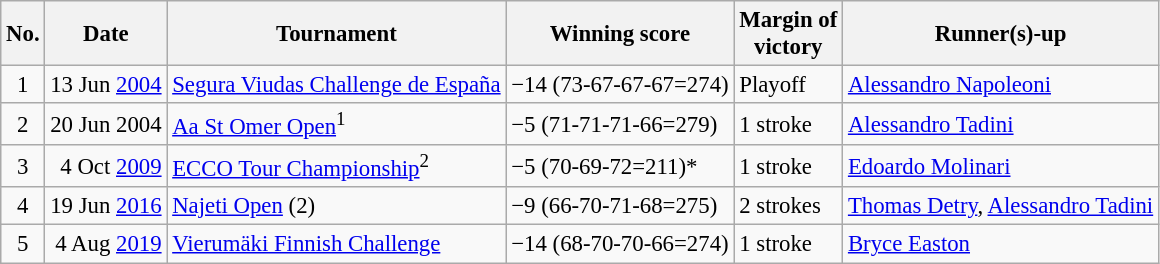<table class="wikitable" style="font-size:95%;">
<tr>
<th>No.</th>
<th>Date</th>
<th>Tournament</th>
<th>Winning score</th>
<th>Margin of<br>victory</th>
<th>Runner(s)-up</th>
</tr>
<tr>
<td align=center>1</td>
<td align=right>13 Jun <a href='#'>2004</a></td>
<td><a href='#'>Segura Viudas Challenge de España</a></td>
<td>−14 (73-67-67-67=274)</td>
<td>Playoff</td>
<td> <a href='#'>Alessandro Napoleoni</a></td>
</tr>
<tr>
<td align=center>2</td>
<td align=right>20 Jun 2004</td>
<td><a href='#'>Aa St Omer Open</a><sup>1</sup></td>
<td>−5 (71-71-71-66=279)</td>
<td>1 stroke</td>
<td> <a href='#'>Alessandro Tadini</a></td>
</tr>
<tr>
<td align=center>3</td>
<td align=right>4 Oct <a href='#'>2009</a></td>
<td><a href='#'>ECCO Tour Championship</a><sup>2</sup></td>
<td>−5 (70-69-72=211)*</td>
<td>1 stroke</td>
<td> <a href='#'>Edoardo Molinari</a></td>
</tr>
<tr>
<td align=center>4</td>
<td align=right>19 Jun <a href='#'>2016</a></td>
<td><a href='#'>Najeti Open</a> (2)</td>
<td>−9 (66-70-71-68=275)</td>
<td>2 strokes</td>
<td> <a href='#'>Thomas Detry</a>,  <a href='#'>Alessandro Tadini</a></td>
</tr>
<tr>
<td align=center>5</td>
<td align=right>4 Aug <a href='#'>2019</a></td>
<td><a href='#'>Vierumäki Finnish Challenge</a></td>
<td>−14 (68-70-70-66=274)</td>
<td>1 stroke</td>
<td> <a href='#'>Bryce Easton</a></td>
</tr>
</table>
